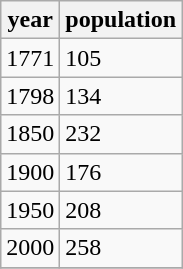<table class="wikitable">
<tr>
<th>year</th>
<th>population</th>
</tr>
<tr>
<td>1771</td>
<td>105</td>
</tr>
<tr>
<td>1798</td>
<td>134</td>
</tr>
<tr>
<td>1850</td>
<td>232</td>
</tr>
<tr>
<td>1900</td>
<td>176</td>
</tr>
<tr>
<td>1950</td>
<td>208</td>
</tr>
<tr>
<td>2000</td>
<td>258</td>
</tr>
<tr>
</tr>
</table>
